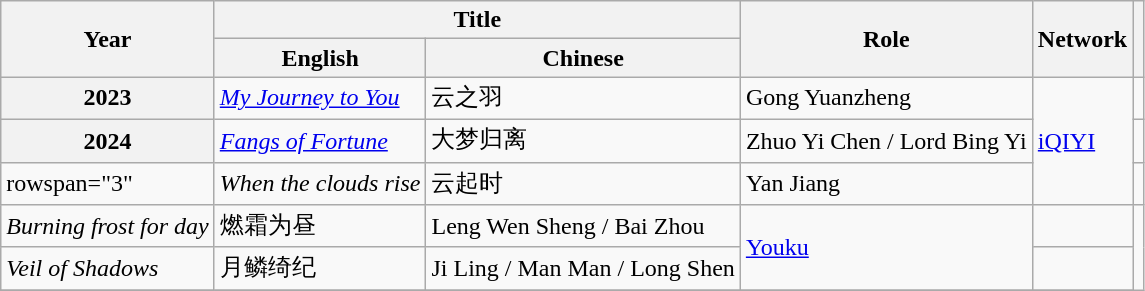<table class="wikitable sortable plainrowheaders">
<tr>
<th scope="col" rowspan="2">Year</th>
<th scope="col" colspan="2">Title</th>
<th scope="col" rowspan="2">Role</th>
<th scope="col" rowspan="2">Network</th>
<th scope="col" class="unsortable" rowspan="2"></th>
</tr>
<tr>
<th scope="col">English</th>
<th scope="col">Chinese</th>
</tr>
<tr>
<th scope="row">2023</th>
<td><em><a href='#'>My Journey to You</a></em></td>
<td>云之羽</td>
<td>Gong Yuanzheng</td>
<td rowspan="3"><a href='#'>iQIYI</a></td>
<td></td>
</tr>
<tr>
<th scope="row">2024</th>
<td><em><a href='#'>Fangs of Fortune</a></em></td>
<td>大梦归离</td>
<td>Zhuo Yi Chen / Lord Bing Yi</td>
<td></td>
</tr>
<tr>
<td>rowspan="3" </td>
<td><em>When the clouds rise</em></td>
<td>云起时</td>
<td>Yan Jiang</td>
<td></td>
</tr>
<tr>
<td><em>Burning frost for day</em></td>
<td>燃霜为昼</td>
<td>Leng Wen Sheng / Bai Zhou</td>
<td rowspan="2"><a href='#'>Youku</a></td>
<td></td>
</tr>
<tr>
<td><em>Veil of Shadows</em></td>
<td>月鳞绮纪</td>
<td>Ji Ling / Man Man / Long Shen</td>
<td></td>
</tr>
<tr>
</tr>
</table>
